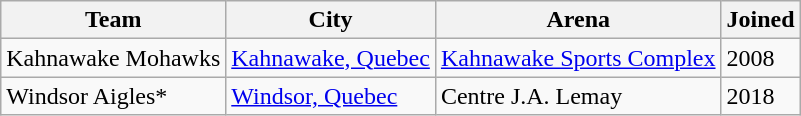<table class="wikitable">
<tr>
<th>Team</th>
<th>City</th>
<th>Arena</th>
<th>Joined</th>
</tr>
<tr>
<td>Kahnawake Mohawks</td>
<td><a href='#'>Kahnawake, Quebec</a></td>
<td><a href='#'>Kahnawake Sports Complex</a></td>
<td>2008</td>
</tr>
<tr>
<td>Windsor Aigles*</td>
<td><a href='#'>Windsor, Quebec</a></td>
<td>Centre J.A. Lemay</td>
<td>2018</td>
</tr>
</table>
